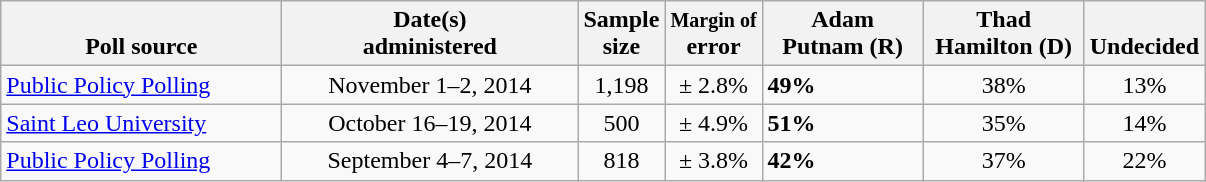<table class="wikitable">
<tr valign= bottom>
<th style="width:180px;">Poll source</th>
<th style="width:190px;">Date(s)<br>administered</th>
<th class=small>Sample<br>size</th>
<th><small>Margin of</small><br>error</th>
<th style="width:100px;">Adam<br>Putnam (R)</th>
<th style="width:100px;">Thad<br>Hamilton (D)</th>
<th>Undecided</th>
</tr>
<tr>
<td><a href='#'>Public Policy Polling</a></td>
<td align=center>November 1–2, 2014</td>
<td align=center>1,198</td>
<td align=center>± 2.8%</td>
<td><strong>49%</strong></td>
<td align=center>38%</td>
<td align=center>13%</td>
</tr>
<tr>
<td><a href='#'>Saint Leo University</a></td>
<td align=center>October 16–19, 2014</td>
<td align=center>500</td>
<td align=center>± 4.9%</td>
<td><strong>51%</strong></td>
<td align=center>35%</td>
<td align=center>14%</td>
</tr>
<tr>
<td><a href='#'>Public Policy Polling</a></td>
<td align=center>September 4–7, 2014</td>
<td align=center>818</td>
<td align=center>± 3.8%</td>
<td><strong>42%</strong></td>
<td align=center>37%</td>
<td align=center>22%</td>
</tr>
</table>
